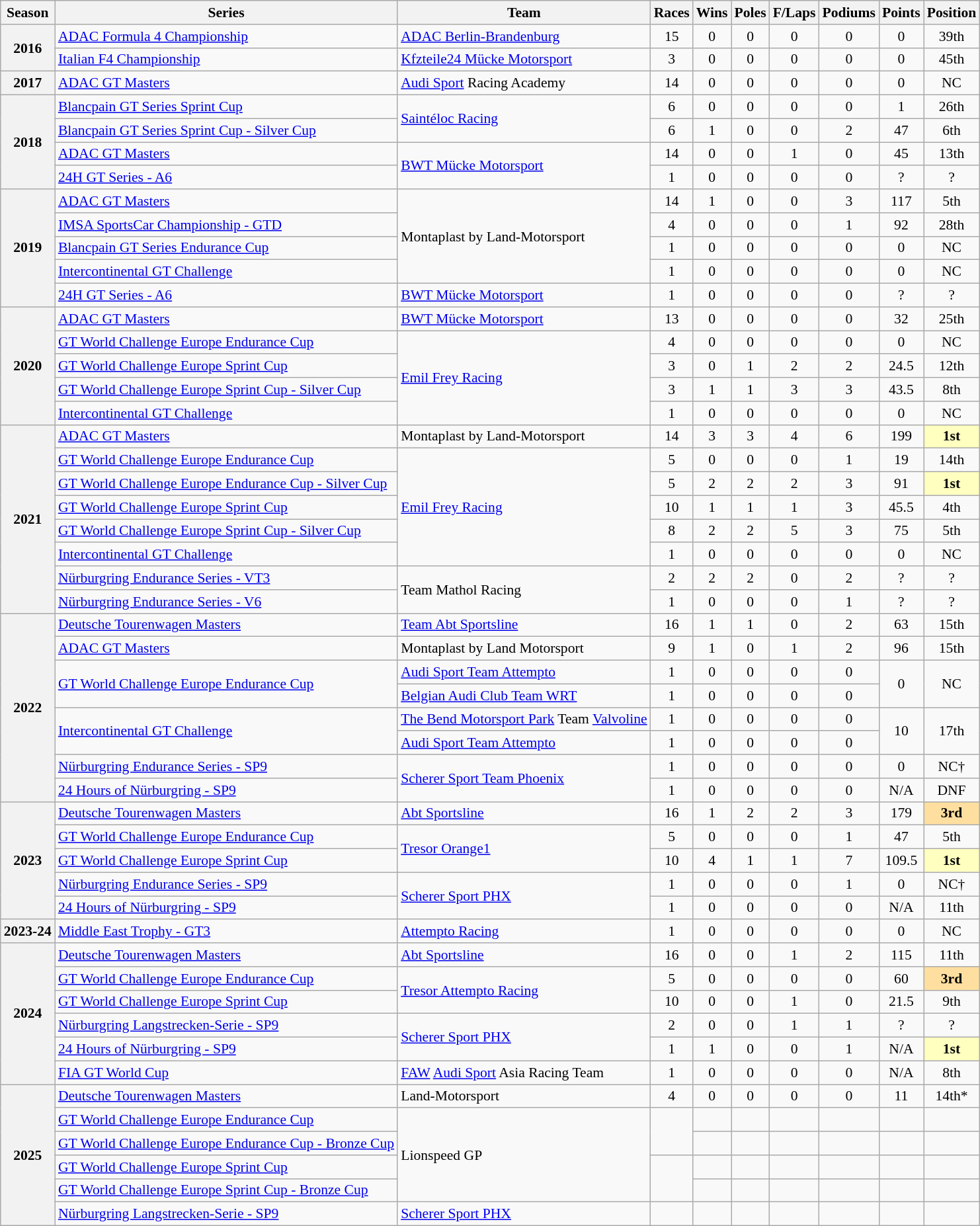<table class="wikitable" style="font-size: 90%; text-align:center">
<tr>
<th>Season</th>
<th>Series</th>
<th>Team</th>
<th>Races</th>
<th>Wins</th>
<th>Poles</th>
<th>F/Laps</th>
<th>Podiums</th>
<th>Points</th>
<th>Position</th>
</tr>
<tr>
<th rowspan=2>2016</th>
<td align=left><a href='#'>ADAC Formula 4 Championship</a></td>
<td align=left><a href='#'>ADAC Berlin-Brandenburg</a></td>
<td>15</td>
<td>0</td>
<td>0</td>
<td>0</td>
<td>0</td>
<td>0</td>
<td>39th</td>
</tr>
<tr>
<td align=left><a href='#'>Italian F4 Championship</a></td>
<td align=left><a href='#'>Kfzteile24 Mücke Motorsport</a></td>
<td>3</td>
<td>0</td>
<td>0</td>
<td>0</td>
<td>0</td>
<td>0</td>
<td>45th</td>
</tr>
<tr>
<th>2017</th>
<td align=left><a href='#'>ADAC GT Masters</a></td>
<td align=left><a href='#'>Audi Sport</a> Racing Academy</td>
<td>14</td>
<td>0</td>
<td>0</td>
<td>0</td>
<td>0</td>
<td>0</td>
<td>NC</td>
</tr>
<tr>
<th rowspan=4>2018</th>
<td align=left><a href='#'>Blancpain GT Series Sprint Cup</a></td>
<td rowspan=2 align=left><a href='#'>Saintéloc Racing</a></td>
<td>6</td>
<td>0</td>
<td>0</td>
<td>0</td>
<td>0</td>
<td>1</td>
<td>26th</td>
</tr>
<tr>
<td align=left><a href='#'>Blancpain GT Series Sprint Cup - Silver Cup</a></td>
<td>6</td>
<td>1</td>
<td>0</td>
<td>0</td>
<td>2</td>
<td>47</td>
<td>6th</td>
</tr>
<tr>
<td align=left><a href='#'>ADAC GT Masters</a></td>
<td rowspan=2 align=left><a href='#'>BWT Mücke Motorsport</a></td>
<td>14</td>
<td>0</td>
<td>0</td>
<td>1</td>
<td>0</td>
<td>45</td>
<td>13th</td>
</tr>
<tr>
<td align=left><a href='#'>24H GT Series - A6</a></td>
<td>1</td>
<td>0</td>
<td>0</td>
<td>0</td>
<td>0</td>
<td>?</td>
<td>?</td>
</tr>
<tr>
<th rowspan=5>2019</th>
<td align=left><a href='#'>ADAC GT Masters</a></td>
<td rowspan=4 align=left>Montaplast by Land-Motorsport</td>
<td>14</td>
<td>1</td>
<td>0</td>
<td>0</td>
<td>3</td>
<td>117</td>
<td>5th</td>
</tr>
<tr>
<td align=left><a href='#'>IMSA SportsCar Championship - GTD</a></td>
<td>4</td>
<td>0</td>
<td>0</td>
<td>0</td>
<td>1</td>
<td>92</td>
<td>28th</td>
</tr>
<tr>
<td align=left><a href='#'>Blancpain GT Series Endurance Cup</a></td>
<td>1</td>
<td>0</td>
<td>0</td>
<td>0</td>
<td>0</td>
<td>0</td>
<td>NC</td>
</tr>
<tr>
<td align=left><a href='#'>Intercontinental GT Challenge</a></td>
<td>1</td>
<td>0</td>
<td>0</td>
<td>0</td>
<td>0</td>
<td>0</td>
<td>NC</td>
</tr>
<tr>
<td align=left><a href='#'>24H GT Series - A6</a></td>
<td align=left><a href='#'>BWT Mücke Motorsport</a></td>
<td>1</td>
<td>0</td>
<td>0</td>
<td>0</td>
<td>0</td>
<td>?</td>
<td>?</td>
</tr>
<tr>
<th rowspan="5">2020</th>
<td align="left"><a href='#'>ADAC GT Masters</a></td>
<td align="left"><a href='#'>BWT Mücke Motorsport</a></td>
<td>13</td>
<td>0</td>
<td>0</td>
<td>0</td>
<td>0</td>
<td>32</td>
<td>25th</td>
</tr>
<tr>
<td align="left"><a href='#'>GT World Challenge Europe Endurance Cup</a></td>
<td rowspan="4" align=left><a href='#'>Emil Frey Racing</a></td>
<td>4</td>
<td>0</td>
<td>0</td>
<td>0</td>
<td>0</td>
<td>0</td>
<td>NC</td>
</tr>
<tr>
<td align="left"><a href='#'>GT World Challenge Europe Sprint Cup</a></td>
<td>3</td>
<td>0</td>
<td>1</td>
<td>2</td>
<td>2</td>
<td>24.5</td>
<td>12th</td>
</tr>
<tr>
<td align="left"><a href='#'>GT World Challenge Europe Sprint Cup - Silver Cup</a></td>
<td>3</td>
<td>1</td>
<td>1</td>
<td>3</td>
<td>3</td>
<td>43.5</td>
<td>8th</td>
</tr>
<tr>
<td align=left><a href='#'>Intercontinental GT Challenge</a></td>
<td>1</td>
<td>0</td>
<td>0</td>
<td>0</td>
<td>0</td>
<td>0</td>
<td>NC</td>
</tr>
<tr>
<th rowspan="8">2021</th>
<td align="left"><a href='#'>ADAC GT Masters</a></td>
<td align="left">Montaplast by Land-Motorsport</td>
<td>14</td>
<td>3</td>
<td>3</td>
<td>4</td>
<td>6</td>
<td>199</td>
<td style="background:#FFFFBF;"><strong>1st</strong></td>
</tr>
<tr>
<td align="left"><a href='#'>GT World Challenge Europe Endurance Cup</a></td>
<td rowspan="5" align=left><a href='#'>Emil Frey Racing</a></td>
<td>5</td>
<td>0</td>
<td>0</td>
<td>0</td>
<td>1</td>
<td>19</td>
<td>14th</td>
</tr>
<tr>
<td align="left"><a href='#'>GT World Challenge Europe Endurance Cup - Silver Cup</a></td>
<td>5</td>
<td>2</td>
<td>2</td>
<td>2</td>
<td>3</td>
<td>91</td>
<td style="background:#FFFFBF;"><strong>1st</strong></td>
</tr>
<tr>
<td align=left><a href='#'>GT World Challenge Europe Sprint Cup</a></td>
<td>10</td>
<td>1</td>
<td>1</td>
<td>1</td>
<td>3</td>
<td>45.5</td>
<td>4th</td>
</tr>
<tr>
<td align=left><a href='#'>GT World Challenge Europe Sprint Cup - Silver Cup</a></td>
<td>8</td>
<td>2</td>
<td>2</td>
<td>5</td>
<td>3</td>
<td>75</td>
<td>5th</td>
</tr>
<tr>
<td align=left><a href='#'>Intercontinental GT Challenge</a></td>
<td>1</td>
<td>0</td>
<td>0</td>
<td>0</td>
<td>0</td>
<td>0</td>
<td>NC</td>
</tr>
<tr>
<td align=left><a href='#'>Nürburgring Endurance Series - VT3</a></td>
<td rowspan=2 align=left>Team Mathol Racing</td>
<td>2</td>
<td>2</td>
<td>2</td>
<td>0</td>
<td>2</td>
<td>?</td>
<td>?</td>
</tr>
<tr>
<td align=left><a href='#'>Nürburgring Endurance Series - V6</a></td>
<td>1</td>
<td>0</td>
<td>0</td>
<td>0</td>
<td>1</td>
<td>?</td>
<td>?</td>
</tr>
<tr>
<th rowspan="8">2022</th>
<td align=left><a href='#'>Deutsche Tourenwagen Masters</a></td>
<td align=left><a href='#'>Team Abt Sportsline</a></td>
<td>16</td>
<td>1</td>
<td>1</td>
<td>0</td>
<td>2</td>
<td>63</td>
<td>15th</td>
</tr>
<tr>
<td align=left><a href='#'>ADAC GT Masters</a></td>
<td align=left>Montaplast by Land Motorsport</td>
<td>9</td>
<td>1</td>
<td>0</td>
<td>1</td>
<td>2</td>
<td>96</td>
<td>15th</td>
</tr>
<tr>
<td rowspan="2" align="left"><a href='#'>GT World Challenge Europe Endurance Cup</a></td>
<td align=left><a href='#'>Audi Sport Team Attempto</a></td>
<td>1</td>
<td>0</td>
<td>0</td>
<td>0</td>
<td>0</td>
<td rowspan="2">0</td>
<td rowspan="2">NC</td>
</tr>
<tr>
<td align=left><a href='#'>Belgian Audi Club Team WRT</a></td>
<td>1</td>
<td>0</td>
<td>0</td>
<td>0</td>
<td>0</td>
</tr>
<tr>
<td rowspan="2" align="left"><a href='#'>Intercontinental GT Challenge</a></td>
<td align=left><a href='#'>The Bend Motorsport Park</a> Team <a href='#'>Valvoline</a></td>
<td>1</td>
<td>0</td>
<td>0</td>
<td>0</td>
<td>0</td>
<td rowspan="2">10</td>
<td rowspan="2">17th</td>
</tr>
<tr>
<td align=left><a href='#'>Audi Sport Team Attempto</a></td>
<td>1</td>
<td>0</td>
<td>0</td>
<td>0</td>
<td>0</td>
</tr>
<tr>
<td align=left><a href='#'>Nürburgring Endurance Series - SP9</a></td>
<td rowspan="2" align=left><a href='#'>Scherer Sport Team Phoenix</a></td>
<td>1</td>
<td>0</td>
<td>0</td>
<td>0</td>
<td>0</td>
<td>0</td>
<td>NC†</td>
</tr>
<tr>
<td align=left><a href='#'>24 Hours of Nürburgring - SP9</a></td>
<td>1</td>
<td>0</td>
<td>0</td>
<td>0</td>
<td>0</td>
<td>N/A</td>
<td>DNF</td>
</tr>
<tr>
<th rowspan="5">2023</th>
<td align=left><a href='#'>Deutsche Tourenwagen Masters</a></td>
<td align=left><a href='#'>Abt Sportsline</a></td>
<td>16</td>
<td>1</td>
<td>2</td>
<td>2</td>
<td>3</td>
<td>179</td>
<td style="background:#FFDF9F;"><strong>3rd</strong></td>
</tr>
<tr>
<td align=left><a href='#'>GT World Challenge Europe Endurance Cup</a></td>
<td rowspan="2" align=left><a href='#'>Tresor Orange1</a></td>
<td>5</td>
<td>0</td>
<td>0</td>
<td>0</td>
<td>1</td>
<td>47</td>
<td>5th</td>
</tr>
<tr>
<td align=left><a href='#'>GT World Challenge Europe Sprint Cup</a></td>
<td>10</td>
<td>4</td>
<td>1</td>
<td>1</td>
<td>7</td>
<td>109.5</td>
<td style="background:#FFFFBF;"><strong>1st</strong></td>
</tr>
<tr>
<td align=left><a href='#'>Nürburgring Endurance Series - SP9</a></td>
<td rowspan="2" align=left><a href='#'>Scherer Sport PHX</a></td>
<td>1</td>
<td>0</td>
<td>0</td>
<td>0</td>
<td>1</td>
<td>0</td>
<td>NC†</td>
</tr>
<tr>
<td align=left><a href='#'>24 Hours of Nürburgring - SP9</a></td>
<td>1</td>
<td>0</td>
<td>0</td>
<td>0</td>
<td>0</td>
<td>N/A</td>
<td>11th</td>
</tr>
<tr>
<th>2023-24</th>
<td align=left><a href='#'>Middle East Trophy - GT3</a></td>
<td align=left><a href='#'>Attempto Racing</a></td>
<td>1</td>
<td>0</td>
<td>0</td>
<td>0</td>
<td>0</td>
<td>0</td>
<td>NC</td>
</tr>
<tr>
<th rowspan="6">2024</th>
<td align=left><a href='#'>Deutsche Tourenwagen Masters</a></td>
<td align=left><a href='#'>Abt Sportsline</a></td>
<td>16</td>
<td>0</td>
<td>0</td>
<td>1</td>
<td>2</td>
<td>115</td>
<td>11th</td>
</tr>
<tr>
<td align=left><a href='#'>GT World Challenge Europe Endurance Cup</a></td>
<td rowspan="2" align=left><a href='#'>Tresor Attempto Racing</a></td>
<td>5</td>
<td>0</td>
<td>0</td>
<td>0</td>
<td>0</td>
<td>60</td>
<td style="background:#FFDF9F;"><strong>3rd</strong></td>
</tr>
<tr>
<td align=left><a href='#'>GT World Challenge Europe Sprint Cup</a></td>
<td>10</td>
<td>0</td>
<td>0</td>
<td>1</td>
<td>0</td>
<td>21.5</td>
<td>9th</td>
</tr>
<tr>
<td align=left><a href='#'>Nürburgring Langstrecken-Serie - SP9</a></td>
<td rowspan="2" align="left"><a href='#'>Scherer Sport PHX</a></td>
<td>2</td>
<td>0</td>
<td>0</td>
<td>1</td>
<td>1</td>
<td>?</td>
<td>?</td>
</tr>
<tr>
<td align=left><a href='#'>24 Hours of Nürburgring - SP9</a></td>
<td>1</td>
<td>1</td>
<td>0</td>
<td>0</td>
<td>1</td>
<td>N/A</td>
<td style="background:#FFFFBF;"><strong>1st</strong></td>
</tr>
<tr>
<td align=left><a href='#'>FIA GT World Cup</a></td>
<td align=left><a href='#'>FAW</a> <a href='#'>Audi Sport</a> Asia Racing Team</td>
<td>1</td>
<td>0</td>
<td>0</td>
<td>0</td>
<td>0</td>
<td>N/A</td>
<td>8th</td>
</tr>
<tr>
<th rowspan="6">2025</th>
<td align=left><a href='#'>Deutsche Tourenwagen Masters</a></td>
<td align=left>Land-Motorsport</td>
<td>4</td>
<td>0</td>
<td>0</td>
<td>0</td>
<td>0</td>
<td>11</td>
<td>14th*</td>
</tr>
<tr>
<td align="left"><a href='#'>GT World Challenge Europe Endurance Cup</a></td>
<td rowspan="4" align=left>Lionspeed GP</td>
<td rowspan="2"></td>
<td></td>
<td></td>
<td></td>
<td></td>
<td></td>
<td></td>
</tr>
<tr>
<td align="left"><a href='#'>GT World Challenge Europe Endurance Cup - Bronze Cup</a></td>
<td></td>
<td></td>
<td></td>
<td></td>
<td></td>
<td></td>
</tr>
<tr>
<td align="left"><a href='#'>GT World Challenge Europe Sprint Cup</a></td>
<td rowspan="2"></td>
<td></td>
<td></td>
<td></td>
<td></td>
<td></td>
<td></td>
</tr>
<tr>
<td align="left"><a href='#'>GT World Challenge Europe Sprint Cup - Bronze Cup</a></td>
<td></td>
<td></td>
<td></td>
<td></td>
<td></td>
<td></td>
</tr>
<tr>
<td align="left"><a href='#'>Nürburgring Langstrecken-Serie - SP9</a></td>
<td align="left"><a href='#'>Scherer Sport PHX</a></td>
<td></td>
<td></td>
<td></td>
<td></td>
<td></td>
<td></td>
<td></td>
</tr>
</table>
